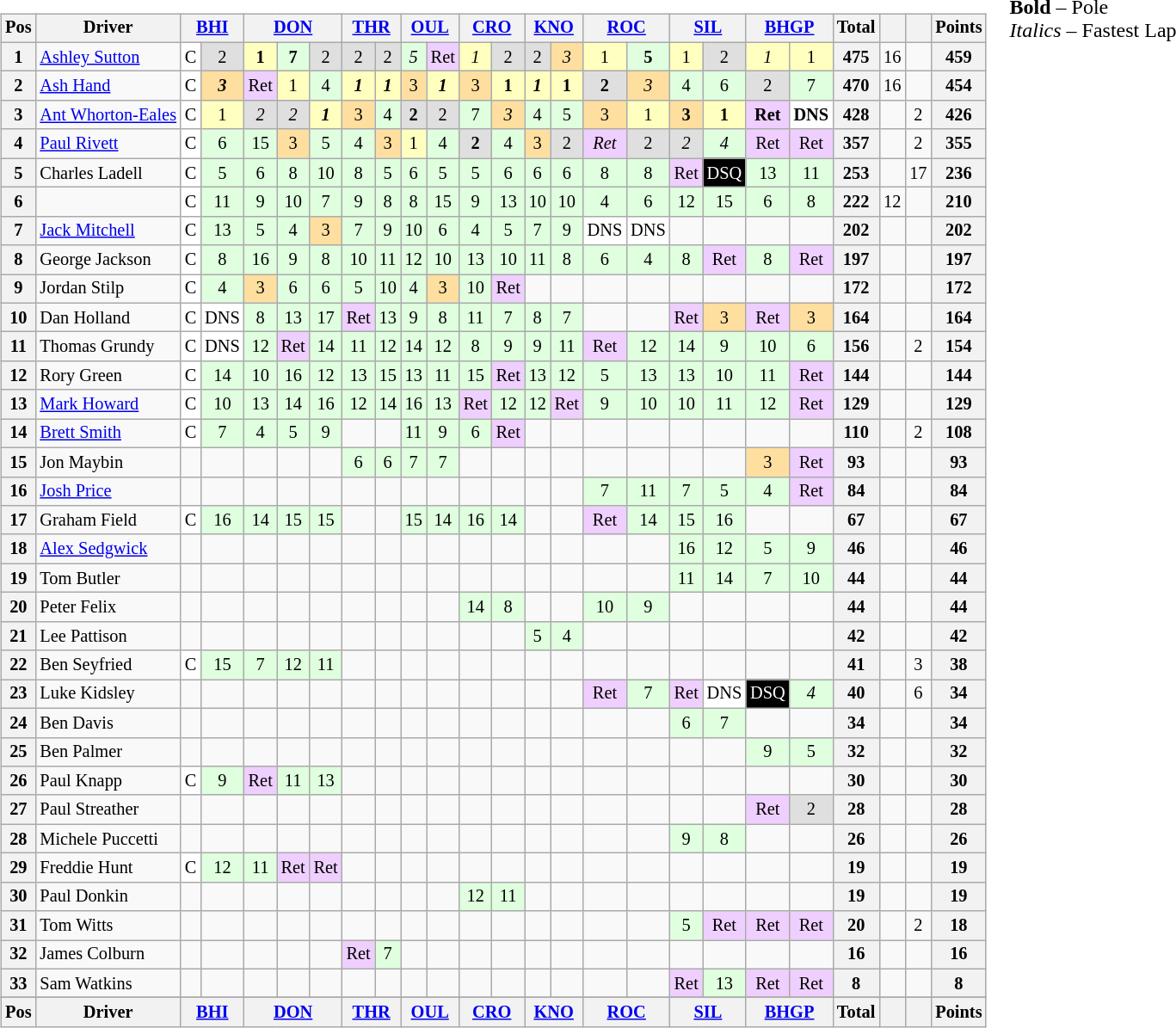<table>
<tr>
<td><br><table class="wikitable" style="font-size: 85%; text-align: center;">
<tr valign="top">
<th valign="middle">Pos</th>
<th valign="middle">Driver</th>
<th colspan="2"><a href='#'>BHI</a></th>
<th colspan="3"><a href='#'>DON</a></th>
<th colspan="2"><a href='#'>THR</a></th>
<th colspan="2"><a href='#'>OUL</a></th>
<th colspan="2"><a href='#'>CRO</a></th>
<th colspan="2"><a href='#'>KNO</a></th>
<th colspan="2"><a href='#'>ROC</a></th>
<th colspan="2"><a href='#'>SIL</a></th>
<th colspan="2"><a href='#'>BHGP</a></th>
<th valign=middle>Total</th>
<th valign=middle></th>
<th valign=middle></th>
<th valign=middle>Points</th>
</tr>
<tr>
<th>1</th>
<td align=left><a href='#'>Ashley Sutton</a></td>
<td style="background:#FFFFFF;">C</td>
<td style="background:#DFDFDF;">2</td>
<td style="background:#FFFFBF;"><strong>1</strong></td>
<td style="background:#DFFFDF;"><strong>7</strong></td>
<td style="background:#DFDFDF;">2</td>
<td style="background:#DFDFDF;">2</td>
<td style="background:#DFDFDF;">2</td>
<td style="background:#DFFFDF;"><em>5</em></td>
<td style="background:#EFCFFF;">Ret</td>
<td style="background:#FFFFBF;"><em>1</em></td>
<td style="background:#DFDFDF;">2</td>
<td style="background:#DFDFDF;">2</td>
<td style="background:#FFDF9F;"><em>3</em></td>
<td style="background:#FFFFBF;">1</td>
<td style="background:#DFFFDF;"><strong>5</strong></td>
<td style="background:#FFFFBF;">1</td>
<td style="background:#DFDFDF;">2</td>
<td style="background:#FFFFBF;"><em>1</em></td>
<td style="background:#FFFFBF;">1</td>
<th>475</th>
<td>16</td>
<td></td>
<th>459</th>
</tr>
<tr>
<th>2</th>
<td align=left><a href='#'>Ash Hand</a></td>
<td style="background:#FFFFFF;">C</td>
<td style="background:#FFDF9F;"><strong><em>3</em></strong></td>
<td style="background:#EFCFFF;">Ret</td>
<td style="background:#FFFFBF;">1</td>
<td style="background:#DFFFDF;">4</td>
<td style="background:#FFFFBF;"><strong><em>1</em></strong></td>
<td style="background:#FFFFBF;"><strong><em>1</em></strong></td>
<td style="background:#FFDF9F;">3</td>
<td style="background:#FFFFBF;"><strong><em>1</em></strong></td>
<td style="background:#FFDF9F;">3</td>
<td style="background:#FFFFBF;"><strong>1</strong></td>
<td style="background:#FFFFBF;"><strong><em>1</em></strong></td>
<td style="background:#FFFFBF;"><strong>1</strong></td>
<td style="background:#DFDFDF;"><strong>2</strong></td>
<td style="background:#FFDF9F;"><em>3</em></td>
<td style="background:#DFFFDF;">4</td>
<td style="background:#DFFFDF;">6</td>
<td style="background:#DFDFDF;">2</td>
<td style="background:#DFFFDF;">7</td>
<th>470</th>
<td>16</td>
<td></td>
<th>454</th>
</tr>
<tr>
<th>3</th>
<td align=left><a href='#'>Ant Whorton-Eales</a></td>
<td style="background:#FFFFFF;">C</td>
<td style="background:#FFFFBF;">1</td>
<td style="background:#DFDFDF;"><em>2</em></td>
<td style="background:#DFDFDF;"><em>2</em></td>
<td style="background:#FFFFBF;"><strong><em>1</em></strong></td>
<td style="background:#FFDF9F;">3</td>
<td style="background:#DFFFDF;">4</td>
<td style="background:#DFDFDF;"><strong>2</strong></td>
<td style="background:#DFDFDF;">2</td>
<td style="background:#DFFFDF;">7</td>
<td style="background:#FFDF9F;"><em>3</em></td>
<td style="background:#DFFFDF;">4</td>
<td style="background:#DFFFDF;">5</td>
<td style="background:#FFDF9F;">3</td>
<td style="background:#FFFFBF;">1</td>
<td style="background:#FFDF9F;"><strong>3</strong></td>
<td style="background:#FFFFBF;"><strong>1</strong></td>
<td style="background:#EFCFFF;"><strong>Ret</strong></td>
<td style="background:#FFFFFF;"><strong>DNS</strong></td>
<th>428</th>
<td></td>
<td>2</td>
<th>426</th>
</tr>
<tr>
<th>4</th>
<td align=left><a href='#'>Paul Rivett</a></td>
<td style="background:#FFFFFF;">C</td>
<td style="background:#DFFFDF;">6</td>
<td style="background:#DFFFDF;">15</td>
<td style="background:#FFDF9F;">3</td>
<td style="background:#DFFFDF;">5</td>
<td style="background:#DFFFDF;">4</td>
<td style="background:#FFDF9F;">3</td>
<td style="background:#FFFFBF;">1</td>
<td style="background:#DFFFDF;">4</td>
<td style="background:#DFDFDF;"><strong>2</strong></td>
<td style="background:#DFFFDF;">4</td>
<td style="background:#FFDF9F;">3</td>
<td style="background:#DFDFDF;">2</td>
<td style="background:#EFCFFF;"><em>Ret</em></td>
<td style="background:#DFDFDF;">2</td>
<td style="background:#DFDFDF;"><em>2</em></td>
<td style="background:#DFFFDF;"><em>4</em></td>
<td style="background:#EFCFFF;">Ret</td>
<td style="background:#EFCFFF;">Ret</td>
<th>357</th>
<td></td>
<td>2</td>
<th>355</th>
</tr>
<tr>
<th>5</th>
<td align=left>Charles Ladell</td>
<td style="background:#FFFFFF;">C</td>
<td style="background:#DFFFDF;">5</td>
<td style="background:#DFFFDF;">6</td>
<td style="background:#DFFFDF;">8</td>
<td style="background:#DFFFDF;">10</td>
<td style="background:#DFFFDF;">8</td>
<td style="background:#DFFFDF;">5</td>
<td style="background:#DFFFDF;">6</td>
<td style="background:#DFFFDF;">5</td>
<td style="background:#DFFFDF;">5</td>
<td style="background:#DFFFDF;">6</td>
<td style="background:#DFFFDF;">6</td>
<td style="background:#DFFFDF;">6</td>
<td style="background:#DFFFDF;">8</td>
<td style="background:#DFFFDF;">8</td>
<td style="background:#EFCFFF;">Ret</td>
<td style="background-color:#000000;color:white">DSQ</td>
<td style="background:#DFFFDF;">13</td>
<td style="background:#DFFFDF;">11</td>
<th>253</th>
<td></td>
<td>17</td>
<th>236</th>
</tr>
<tr>
<th>6</th>
<td align=left></td>
<td style="background:#FFFFFF;">C</td>
<td style="background:#DFFFDF;">11</td>
<td style="background:#DFFFDF;">9</td>
<td style="background:#DFFFDF;">10</td>
<td style="background:#DFFFDF;">7</td>
<td style="background:#DFFFDF;">9</td>
<td style="background:#DFFFDF;">8</td>
<td style="background:#DFFFDF;">8</td>
<td style="background:#DFFFDF;">15</td>
<td style="background:#DFFFDF;">9</td>
<td style="background:#DFFFDF;">13</td>
<td style="background:#DFFFDF;">10</td>
<td style="background:#DFFFDF;">10</td>
<td style="background:#DFFFDF;">4</td>
<td style="background:#DFFFDF;">6</td>
<td style="background:#DFFFDF;">12</td>
<td style="background:#DFFFDF;">15</td>
<td style="background:#DFFFDF;">6</td>
<td style="background:#DFFFDF;">8</td>
<th>222</th>
<td>12</td>
<td></td>
<th>210</th>
</tr>
<tr>
<th>7</th>
<td align=left><a href='#'>Jack Mitchell</a></td>
<td style="background:#FFFFFF;">C</td>
<td style="background:#DFFFDF;">13</td>
<td style="background:#DFFFDF;">5</td>
<td style="background:#DFFFDF;">4</td>
<td style="background:#FFDF9F;">3</td>
<td style="background:#DFFFDF;">7</td>
<td style="background:#DFFFDF;">9</td>
<td style="background:#DFFFDF;">10</td>
<td style="background:#DFFFDF;">6</td>
<td style="background:#DFFFDF;">4</td>
<td style="background:#DFFFDF;">5</td>
<td style="background:#DFFFDF;">7</td>
<td style="background:#DFFFDF;">9</td>
<td style="background:#FFFFFF;">DNS</td>
<td style="background:#FFFFFF;">DNS</td>
<td></td>
<td></td>
<td></td>
<td></td>
<th>202</th>
<td></td>
<td></td>
<th>202</th>
</tr>
<tr>
<th>8</th>
<td align=left>George Jackson</td>
<td style="background:#FFFFFF;">C</td>
<td style="background:#DFFFDF;">8</td>
<td style="background:#DFFFDF;">16</td>
<td style="background:#DFFFDF;">9</td>
<td style="background:#DFFFDF;">8</td>
<td style="background:#DFFFDF;">10</td>
<td style="background:#DFFFDF;">11</td>
<td style="background:#DFFFDF;">12</td>
<td style="background:#DFFFDF;">10</td>
<td style="background:#DFFFDF;">13</td>
<td style="background:#DFFFDF;">10</td>
<td style="background:#DFFFDF;">11</td>
<td style="background:#DFFFDF;">8</td>
<td style="background:#DFFFDF;">6</td>
<td style="background:#DFFFDF;">4</td>
<td style="background:#DFFFDF;">8</td>
<td style="background:#EFCFFF;">Ret</td>
<td style="background:#DFFFDF;">8</td>
<td style="background:#EFCFFF;">Ret</td>
<th>197</th>
<td></td>
<td></td>
<th>197</th>
</tr>
<tr>
<th>9</th>
<td align=left>Jordan Stilp</td>
<td style="background:#FFFFFF;">C</td>
<td style="background:#DFFFDF;">4</td>
<td style="background:#FFDF9F;">3</td>
<td style="background:#DFFFDF;">6</td>
<td style="background:#DFFFDF;">6</td>
<td style="background:#DFFFDF;">5</td>
<td style="background:#DFFFDF;">10</td>
<td style="background:#DFFFDF;">4</td>
<td style="background:#FFDF9F;">3</td>
<td style="background:#DFFFDF;">10</td>
<td style="background:#EFCFFF;">Ret</td>
<td></td>
<td></td>
<td></td>
<td></td>
<td></td>
<td></td>
<td></td>
<td></td>
<th>172</th>
<td></td>
<td></td>
<th>172</th>
</tr>
<tr>
<th>10</th>
<td align=left>Dan Holland</td>
<td style="background:#FFFFFF;">C</td>
<td style="background:#FFFFFF;">DNS</td>
<td style="background:#DFFFDF;">8</td>
<td style="background:#DFFFDF;">13</td>
<td style="background:#DFFFDF;">17</td>
<td style="background:#EFCFFF;">Ret</td>
<td style="background:#DFFFDF;">13</td>
<td style="background:#DFFFDF;">9</td>
<td style="background:#DFFFDF;">8</td>
<td style="background:#DFFFDF;">11</td>
<td style="background:#DFFFDF;">7</td>
<td style="background:#DFFFDF;">8</td>
<td style="background:#DFFFDF;">7</td>
<td></td>
<td></td>
<td style="background:#EFCFFF;">Ret</td>
<td style="background:#FFDF9F;">3</td>
<td style="background:#EFCFFF;">Ret</td>
<td style="background:#FFDF9F;">3</td>
<th>164</th>
<td></td>
<td></td>
<th>164</th>
</tr>
<tr>
<th>11</th>
<td align=left>Thomas Grundy</td>
<td style="background:#FFFFFF;">C</td>
<td style="background:#FFFFFF;">DNS</td>
<td style="background:#DFFFDF;">12</td>
<td style="background:#EFCFFF;">Ret</td>
<td style="background:#DFFFDF;">14</td>
<td style="background:#DFFFDF;">11</td>
<td style="background:#DFFFDF;">12</td>
<td style="background:#DFFFDF;">14</td>
<td style="background:#DFFFDF;">12</td>
<td style="background:#DFFFDF;">8</td>
<td style="background:#DFFFDF;">9</td>
<td style="background:#DFFFDF;">9</td>
<td style="background:#DFFFDF;">11</td>
<td style="background:#EFCFFF;">Ret</td>
<td style="background:#DFFFDF;">12</td>
<td style="background:#DFFFDF;">14</td>
<td style="background:#DFFFDF;">9</td>
<td style="background:#DFFFDF;">10</td>
<td style="background:#DFFFDF;">6</td>
<th>156</th>
<td></td>
<td>2</td>
<th>154</th>
</tr>
<tr>
<th>12</th>
<td align=left>Rory Green</td>
<td style="background:#FFFFFF;">C</td>
<td style="background:#DFFFDF;">14</td>
<td style="background:#DFFFDF;">10</td>
<td style="background:#DFFFDF;">16</td>
<td style="background:#DFFFDF;">12</td>
<td style="background:#DFFFDF;">13</td>
<td style="background:#DFFFDF;">15</td>
<td style="background:#DFFFDF;">13</td>
<td style="background:#DFFFDF;">11</td>
<td style="background:#DFFFDF;">15</td>
<td style="background:#EFCFFF;">Ret</td>
<td style="background:#DFFFDF;">13</td>
<td style="background:#DFFFDF;">12</td>
<td style="background:#DFFFDF;">5</td>
<td style="background:#DFFFDF;">13</td>
<td style="background:#DFFFDF;">13</td>
<td style="background:#DFFFDF;">10</td>
<td style="background:#DFFFDF;">11</td>
<td style="background:#EFCFFF;">Ret</td>
<th>144</th>
<td></td>
<td></td>
<th>144</th>
</tr>
<tr>
<th>13</th>
<td align=left><a href='#'>Mark Howard</a></td>
<td style="background:#FFFFFF;">C</td>
<td style="background:#DFFFDF;">10</td>
<td style="background:#DFFFDF;">13</td>
<td style="background:#DFFFDF;">14</td>
<td style="background:#DFFFDF;">16</td>
<td style="background:#DFFFDF;">12</td>
<td style="background:#DFFFDF;">14</td>
<td style="background:#DFFFDF;">16</td>
<td style="background:#DFFFDF;">13</td>
<td style="background:#EFCFFF;">Ret</td>
<td style="background:#DFFFDF;">12</td>
<td style="background:#DFFFDF;">12</td>
<td style="background:#EFCFFF;">Ret</td>
<td style="background:#DFFFDF;">9</td>
<td style="background:#DFFFDF;">10</td>
<td style="background:#DFFFDF;">10</td>
<td style="background:#DFFFDF;">11</td>
<td style="background:#DFFFDF;">12</td>
<td style="background:#EFCFFF;">Ret</td>
<th>129</th>
<td></td>
<td></td>
<th>129</th>
</tr>
<tr>
<th>14</th>
<td align=left><a href='#'>Brett Smith</a></td>
<td style="background:#FFFFFF;">C</td>
<td style="background:#DFFFDF;">7</td>
<td style="background:#DFFFDF;">4</td>
<td style="background:#DFFFDF;">5</td>
<td style="background:#DFFFDF;">9</td>
<td></td>
<td></td>
<td style="background:#DFFFDF;">11</td>
<td style="background:#DFFFDF;">9</td>
<td style="background:#DFFFDF;">6</td>
<td style="background:#EFCFFF;">Ret</td>
<td></td>
<td></td>
<td></td>
<td></td>
<td></td>
<td></td>
<td></td>
<td></td>
<th>110</th>
<td></td>
<td>2</td>
<th>108</th>
</tr>
<tr>
<th>15</th>
<td align=left>Jon Maybin</td>
<td></td>
<td></td>
<td></td>
<td></td>
<td></td>
<td style="background:#DFFFDF;">6</td>
<td style="background:#DFFFDF;">6</td>
<td style="background:#DFFFDF;">7</td>
<td style="background:#DFFFDF;">7</td>
<td></td>
<td></td>
<td></td>
<td></td>
<td></td>
<td></td>
<td></td>
<td></td>
<td style="background:#FFDF9F;">3</td>
<td style="background:#EFCFFF;">Ret</td>
<th>93</th>
<td></td>
<td></td>
<th>93</th>
</tr>
<tr>
<th>16</th>
<td align=left><a href='#'>Josh Price</a></td>
<td></td>
<td></td>
<td></td>
<td></td>
<td></td>
<td></td>
<td></td>
<td></td>
<td></td>
<td></td>
<td></td>
<td></td>
<td></td>
<td style="background:#DFFFDF;">7</td>
<td style="background:#DFFFDF;">11</td>
<td style="background:#DFFFDF;">7</td>
<td style="background:#DFFFDF;">5</td>
<td style="background:#DFFFDF;">4</td>
<td style="background:#EFCFFF;">Ret</td>
<th>84</th>
<td></td>
<td></td>
<th>84</th>
</tr>
<tr>
<th>17</th>
<td align=left>Graham Field</td>
<td style="background:#FFFFFF;">C</td>
<td style="background:#DFFFDF;">16</td>
<td style="background:#DFFFDF;">14</td>
<td style="background:#DFFFDF;">15</td>
<td style="background:#DFFFDF;">15</td>
<td></td>
<td></td>
<td style="background:#DFFFDF;">15</td>
<td style="background:#DFFFDF;">14</td>
<td style="background:#DFFFDF;">16</td>
<td style="background:#DFFFDF;">14</td>
<td></td>
<td></td>
<td style="background:#EFCFFF;">Ret</td>
<td style="background:#DFFFDF;">14</td>
<td style="background:#DFFFDF;">15</td>
<td style="background:#DFFFDF;">16</td>
<td></td>
<td></td>
<th>67</th>
<td></td>
<td></td>
<th>67</th>
</tr>
<tr>
<th>18</th>
<td align=left><a href='#'>Alex Sedgwick</a></td>
<td></td>
<td></td>
<td></td>
<td></td>
<td></td>
<td></td>
<td></td>
<td></td>
<td></td>
<td></td>
<td></td>
<td></td>
<td></td>
<td></td>
<td></td>
<td style="background:#DFFFDF;">16</td>
<td style="background:#DFFFDF;">12</td>
<td style="background:#DFFFDF;">5</td>
<td style="background:#DFFFDF;">9</td>
<th>46</th>
<td></td>
<td></td>
<th>46</th>
</tr>
<tr>
<th>19</th>
<td align=left>Tom Butler</td>
<td></td>
<td></td>
<td></td>
<td></td>
<td></td>
<td></td>
<td></td>
<td></td>
<td></td>
<td></td>
<td></td>
<td></td>
<td></td>
<td></td>
<td></td>
<td style="background:#DFFFDF;">11</td>
<td style="background:#DFFFDF;">14</td>
<td style="background:#DFFFDF;">7</td>
<td style="background:#DFFFDF;">10</td>
<th>44</th>
<td></td>
<td></td>
<th>44</th>
</tr>
<tr>
<th>20</th>
<td align=left>Peter Felix</td>
<td></td>
<td></td>
<td></td>
<td></td>
<td></td>
<td></td>
<td></td>
<td></td>
<td></td>
<td style="background:#DFFFDF;">14</td>
<td style="background:#DFFFDF;">8</td>
<td></td>
<td></td>
<td style="background:#DFFFDF;">10</td>
<td style="background:#DFFFDF;">9</td>
<td></td>
<td></td>
<td></td>
<td></td>
<th>44</th>
<td></td>
<td></td>
<th>44</th>
</tr>
<tr>
<th>21</th>
<td align=left>Lee Pattison</td>
<td></td>
<td></td>
<td></td>
<td></td>
<td></td>
<td></td>
<td></td>
<td></td>
<td></td>
<td></td>
<td></td>
<td style="background:#DFFFDF;">5</td>
<td style="background:#DFFFDF;">4</td>
<td></td>
<td></td>
<td></td>
<td></td>
<td></td>
<td></td>
<th>42</th>
<td></td>
<td></td>
<th>42</th>
</tr>
<tr>
<th>22</th>
<td align=left>Ben Seyfried</td>
<td style="background:#FFFFFF;">C</td>
<td style="background:#DFFFDF;">15</td>
<td style="background:#DFFFDF;">7</td>
<td style="background:#DFFFDF;">12</td>
<td style="background:#DFFFDF;">11</td>
<td></td>
<td></td>
<td></td>
<td></td>
<td></td>
<td></td>
<td></td>
<td></td>
<td></td>
<td></td>
<td></td>
<td></td>
<td></td>
<td></td>
<th>41</th>
<td></td>
<td>3</td>
<th>38</th>
</tr>
<tr>
<th>23</th>
<td align=left>Luke Kidsley</td>
<td></td>
<td></td>
<td></td>
<td></td>
<td></td>
<td></td>
<td></td>
<td></td>
<td></td>
<td></td>
<td></td>
<td></td>
<td></td>
<td style="background:#EFCFFF;">Ret</td>
<td style="background:#DFFFDF;">7</td>
<td style="background:#EFCFFF;">Ret</td>
<td style="background:#FFFFFF;">DNS</td>
<td style="background-color:#000000;color:white">DSQ</td>
<td style="background:#DFFFDF;"><em>4</em></td>
<th>40</th>
<td></td>
<td>6</td>
<th>34</th>
</tr>
<tr>
<th>24</th>
<td align=left>Ben Davis</td>
<td></td>
<td></td>
<td></td>
<td></td>
<td></td>
<td></td>
<td></td>
<td></td>
<td></td>
<td></td>
<td></td>
<td></td>
<td></td>
<td></td>
<td></td>
<td style="background:#DFFFDF;">6</td>
<td style="background:#DFFFDF;">7</td>
<td></td>
<td></td>
<th>34</th>
<td></td>
<td></td>
<th>34</th>
</tr>
<tr>
<th>25</th>
<td align=left>Ben Palmer</td>
<td></td>
<td></td>
<td></td>
<td></td>
<td></td>
<td></td>
<td></td>
<td></td>
<td></td>
<td></td>
<td></td>
<td></td>
<td></td>
<td></td>
<td></td>
<td></td>
<td></td>
<td style="background:#DFFFDF;">9</td>
<td style="background:#DFFFDF;">5</td>
<th>32</th>
<td></td>
<td></td>
<th>32</th>
</tr>
<tr>
<th>26</th>
<td align=left>Paul Knapp</td>
<td style="background:#FFFFFF;">C</td>
<td style="background:#DFFFDF;">9</td>
<td style="background:#EFCFFF;">Ret</td>
<td style="background:#DFFFDF;">11</td>
<td style="background:#DFFFDF;">13</td>
<td></td>
<td></td>
<td></td>
<td></td>
<td></td>
<td></td>
<td></td>
<td></td>
<td></td>
<td></td>
<td></td>
<td></td>
<td></td>
<td></td>
<th>30</th>
<td></td>
<td></td>
<th>30</th>
</tr>
<tr>
<th>27</th>
<td align=left>Paul Streather</td>
<td></td>
<td></td>
<td></td>
<td></td>
<td></td>
<td></td>
<td></td>
<td></td>
<td></td>
<td></td>
<td></td>
<td></td>
<td></td>
<td></td>
<td></td>
<td></td>
<td></td>
<td style="background:#EFCFFF;">Ret</td>
<td style="background:#DFDFDF;">2</td>
<th>28</th>
<td></td>
<td></td>
<th>28</th>
</tr>
<tr>
<th>28</th>
<td align=left>Michele Puccetti</td>
<td></td>
<td></td>
<td></td>
<td></td>
<td></td>
<td></td>
<td></td>
<td></td>
<td></td>
<td></td>
<td></td>
<td></td>
<td></td>
<td></td>
<td></td>
<td style="background:#DFFFDF;">9</td>
<td style="background:#DFFFDF;">8</td>
<td></td>
<td></td>
<th>26</th>
<td></td>
<td></td>
<th>26</th>
</tr>
<tr>
<th>29</th>
<td align=left>Freddie Hunt</td>
<td style="background:#FFFFFF;">C</td>
<td style="background:#DFFFDF;">12</td>
<td style="background:#DFFFDF;">11</td>
<td style="background:#EFCFFF;">Ret</td>
<td style="background:#EFCFFF;">Ret</td>
<td></td>
<td></td>
<td></td>
<td></td>
<td></td>
<td></td>
<td></td>
<td></td>
<td></td>
<td></td>
<td></td>
<td></td>
<td></td>
<td></td>
<th>19</th>
<td></td>
<td></td>
<th>19</th>
</tr>
<tr>
<th>30</th>
<td align=left>Paul Donkin</td>
<td></td>
<td></td>
<td></td>
<td></td>
<td></td>
<td></td>
<td></td>
<td></td>
<td></td>
<td style="background:#DFFFDF;">12</td>
<td style="background:#DFFFDF;">11</td>
<td></td>
<td></td>
<td></td>
<td></td>
<td></td>
<td></td>
<td></td>
<td></td>
<th>19</th>
<td></td>
<td></td>
<th>19</th>
</tr>
<tr>
<th>31</th>
<td align=left>Tom Witts</td>
<td></td>
<td></td>
<td></td>
<td></td>
<td></td>
<td></td>
<td></td>
<td></td>
<td></td>
<td></td>
<td></td>
<td></td>
<td></td>
<td></td>
<td></td>
<td style="background:#DFFFDF;">5</td>
<td style="background:#EFCFFF;">Ret</td>
<td style="background:#EFCFFF;">Ret</td>
<td style="background:#EFCFFF;">Ret</td>
<th>20</th>
<td></td>
<td>2</td>
<th>18</th>
</tr>
<tr>
<th>32</th>
<td align=left>James Colburn</td>
<td></td>
<td></td>
<td></td>
<td></td>
<td></td>
<td style="background:#EFCFFF;">Ret</td>
<td style="background:#DFFFDF;">7</td>
<td></td>
<td></td>
<td></td>
<td></td>
<td></td>
<td></td>
<td></td>
<td></td>
<td></td>
<td></td>
<td></td>
<td></td>
<th>16</th>
<td></td>
<td></td>
<th>16</th>
</tr>
<tr>
<th>33</th>
<td align=left>Sam Watkins</td>
<td></td>
<td></td>
<td></td>
<td></td>
<td></td>
<td></td>
<td></td>
<td></td>
<td></td>
<td></td>
<td></td>
<td></td>
<td></td>
<td></td>
<td></td>
<td style="background:#EFCFFF;">Ret</td>
<td style="background:#DFFFDF;">13</td>
<td style="background:#EFCFFF;">Ret</td>
<td style="background:#EFCFFF;">Ret</td>
<th>8</th>
<td></td>
<td></td>
<th>8</th>
</tr>
<tr>
</tr>
<tr valign="top">
<th valign="middle">Pos</th>
<th valign="middle">Driver</th>
<th colspan="2"><a href='#'>BHI</a></th>
<th colspan="3"><a href='#'>DON</a></th>
<th colspan="2"><a href='#'>THR</a></th>
<th colspan="2"><a href='#'>OUL</a></th>
<th colspan="2"><a href='#'>CRO</a></th>
<th colspan="2"><a href='#'>KNO</a></th>
<th colspan="2"><a href='#'>ROC</a></th>
<th colspan="2"><a href='#'>SIL</a></th>
<th colspan="2"><a href='#'>BHGP</a></th>
<th valign=middle>Total</th>
<th valign=middle></th>
<th valign=middle></th>
<th valign=middle>Points</th>
</tr>
</table>
</td>
<td valign="top"><br>
<span><strong>Bold</strong> – Pole<br>
<em>Italics</em> – Fastest Lap</span></td>
</tr>
</table>
